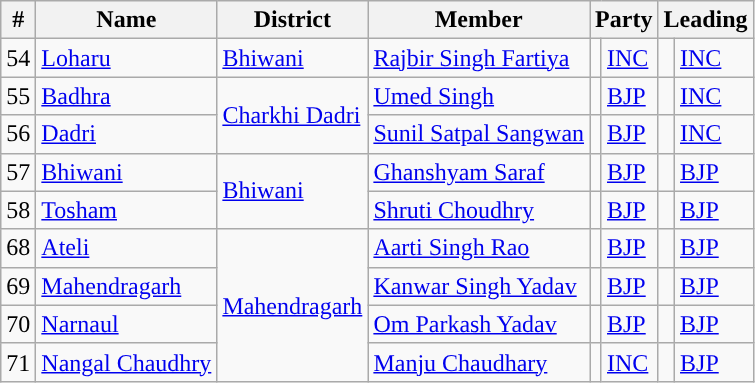<table class="wikitable">
<tr>
<th>#</th>
<th>Name</th>
<th>District</th>
<th>Member</th>
<th colspan="2">Party</th>
<th colspan="2">Leading<br></th>
</tr>
<tr>
<td>54</td>
<td><a href='#'>Loharu</a></td>
<td><a href='#'>Bhiwani</a></td>
<td><a href='#'>Rajbir Singh Fartiya</a></td>
<td style="background-color:"></td>
<td><a href='#'>INC</a></td>
<td style="background-color:"></td>
<td><a href='#'>INC</a></td>
</tr>
<tr>
<td>55</td>
<td><a href='#'>Badhra</a></td>
<td rowspan="2"><a href='#'>Charkhi Dadri</a></td>
<td><a href='#'>Umed Singh</a></td>
<td style="background-color:"></td>
<td><a href='#'>BJP</a></td>
<td style="background-color:"></td>
<td><a href='#'>INC</a></td>
</tr>
<tr>
<td>56</td>
<td><a href='#'>Dadri</a></td>
<td><a href='#'>Sunil Satpal Sangwan</a></td>
<td style="background-color:"></td>
<td><a href='#'>BJP</a></td>
<td style="background-color:"></td>
<td><a href='#'>INC</a></td>
</tr>
<tr>
<td>57</td>
<td><a href='#'>Bhiwani</a></td>
<td rowspan="2"><a href='#'>Bhiwani</a></td>
<td><a href='#'>Ghanshyam Saraf</a></td>
<td style="background-color:"></td>
<td><a href='#'>BJP</a></td>
<td style="background-color:"></td>
<td><a href='#'>BJP</a></td>
</tr>
<tr>
<td>58</td>
<td><a href='#'>Tosham</a></td>
<td><a href='#'>Shruti Choudhry</a></td>
<td style="background-color:"></td>
<td><a href='#'>BJP</a></td>
<td style="background-color:"></td>
<td><a href='#'>BJP</a></td>
</tr>
<tr>
<td>68</td>
<td><a href='#'>Ateli</a></td>
<td rowspan="4"><a href='#'>Mahendragarh</a></td>
<td><a href='#'>Aarti Singh Rao</a></td>
<td style="background-color:"></td>
<td><a href='#'>BJP</a></td>
<td style="background-color:"></td>
<td><a href='#'>BJP</a></td>
</tr>
<tr>
<td>69</td>
<td><a href='#'>Mahendragarh</a></td>
<td><a href='#'>Kanwar Singh Yadav</a></td>
<td style="background-color:"></td>
<td><a href='#'>BJP</a></td>
<td style="background-color:"></td>
<td><a href='#'>BJP</a></td>
</tr>
<tr>
<td>70</td>
<td><a href='#'>Narnaul</a></td>
<td><a href='#'>Om Parkash Yadav</a></td>
<td style="background-color:"></td>
<td><a href='#'>BJP</a></td>
<td style="background-color:"></td>
<td><a href='#'>BJP</a></td>
</tr>
<tr>
<td>71</td>
<td><a href='#'>Nangal Chaudhry</a></td>
<td><a href='#'>Manju Chaudhary</a></td>
<td style="background-color:"></td>
<td><a href='#'>INC</a></td>
<td style="background-color:"></td>
<td><a href='#'>BJP</a></td>
</tr>
</table>
